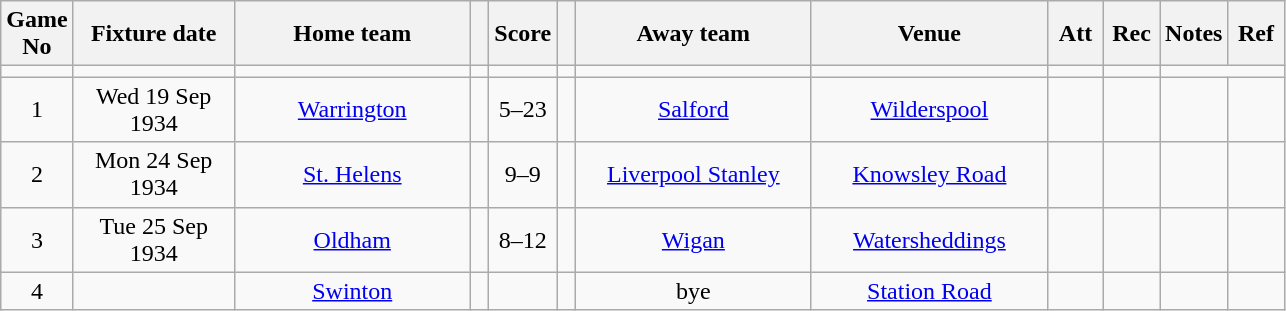<table class="wikitable" style="text-align:center;">
<tr>
<th width=20 abbr="No">Game No</th>
<th width=100 abbr="Date">Fixture date</th>
<th width=150 abbr="Home team">Home team</th>
<th width=5 abbr="space"></th>
<th width=20 abbr="Score">Score</th>
<th width=5 abbr="space"></th>
<th width=150 abbr="Away team">Away team</th>
<th width=150 abbr="Venue">Venue</th>
<th width=30 abbr="Att">Att</th>
<th width=30 abbr="Rec">Rec</th>
<th width=20 abbr="Notes">Notes</th>
<th width=30 abbr="Ref">Ref</th>
</tr>
<tr>
<td></td>
<td></td>
<td></td>
<td></td>
<td></td>
<td></td>
<td></td>
<td></td>
<td></td>
<td></td>
</tr>
<tr>
<td>1</td>
<td>Wed 19 Sep 1934</td>
<td><a href='#'>Warrington</a></td>
<td></td>
<td>5–23</td>
<td></td>
<td><a href='#'>Salford</a></td>
<td><a href='#'>Wilderspool</a></td>
<td></td>
<td></td>
<td></td>
<td></td>
</tr>
<tr>
<td>2</td>
<td>Mon 24 Sep 1934</td>
<td><a href='#'>St. Helens</a></td>
<td></td>
<td>9–9</td>
<td></td>
<td><a href='#'>Liverpool Stanley</a></td>
<td><a href='#'>Knowsley Road</a></td>
<td></td>
<td></td>
<td></td>
<td></td>
</tr>
<tr>
<td>3</td>
<td>Tue 25 Sep 1934</td>
<td><a href='#'>Oldham</a></td>
<td></td>
<td>8–12</td>
<td></td>
<td><a href='#'>Wigan</a></td>
<td><a href='#'>Watersheddings</a></td>
<td></td>
<td></td>
<td></td>
<td></td>
</tr>
<tr>
<td>4</td>
<td></td>
<td><a href='#'>Swinton</a></td>
<td></td>
<td></td>
<td></td>
<td>bye</td>
<td><a href='#'>Station Road</a></td>
<td></td>
<td></td>
<td></td>
<td></td>
</tr>
</table>
